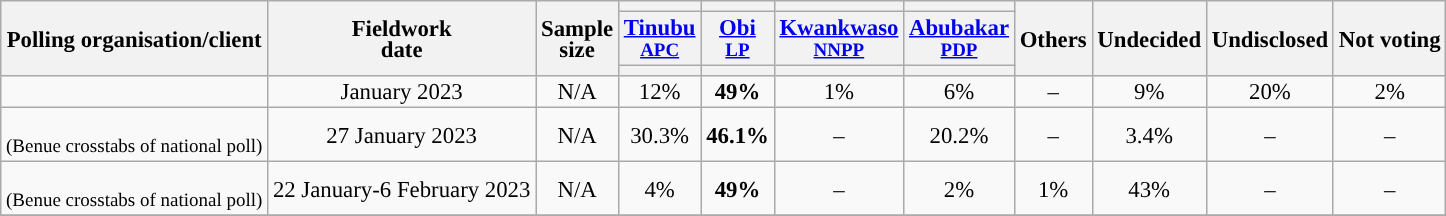<table class="wikitable" style="text-align:center;font-size:95%;line-height:14px;">
<tr>
<th rowspan="3">Polling organisation/client</th>
<th rowspan="3">Fieldwork<br>date</th>
<th rowspan="3">Sample<br>size</th>
<th></th>
<th></th>
<th></th>
<th></th>
<th rowspan="3">Others</th>
<th rowspan="3">Undecided</th>
<th rowspan="3">Undisclosed</th>
<th rowspan="3">Not voting</th>
</tr>
<tr>
<th><a href='#'>Tinubu</a><br><small><a href='#'>APC</a></small></th>
<th><a href='#'>Obi</a><br><small><a href='#'>LP</a></small></th>
<th><a href='#'>Kwankwaso</a><br><small><a href='#'>NNPP</a></small></th>
<th><a href='#'>Abubakar</a><br><small><a href='#'>PDP</a></small></th>
</tr>
<tr>
<th style="background:"></th>
<th style="background:"></th>
<th style="background:"></th>
<th style="background:"></th>
</tr>
<tr>
<td></td>
<td>January 2023</td>
<td>N/A</td>
<td>12%</td>
<td><strong>49%</strong></td>
<td>1%</td>
<td>6%</td>
<td>–</td>
<td>9%</td>
<td>20%</td>
<td>2%</td>
</tr>
<tr>
<td><br><small>(Benue crosstabs of national poll)</small></td>
<td>27 January 2023</td>
<td>N/A</td>
<td>30.3%</td>
<td><strong>46.1%</strong></td>
<td>–</td>
<td>20.2%</td>
<td>–</td>
<td>3.4%</td>
<td>–</td>
<td>–</td>
</tr>
<tr>
<td><br><small>(Benue crosstabs of national poll)</small></td>
<td>22 January-6 February 2023</td>
<td>N/A</td>
<td>4%</td>
<td><strong>49%</strong></td>
<td>–</td>
<td>2%</td>
<td>1%</td>
<td>43%</td>
<td>–</td>
<td>–</td>
</tr>
<tr>
</tr>
</table>
